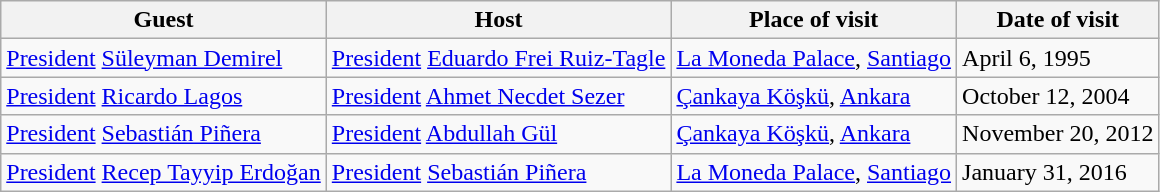<table class="wikitable" border="1">
<tr>
<th>Guest</th>
<th>Host</th>
<th>Place of visit</th>
<th>Date of visit</th>
</tr>
<tr>
<td> <a href='#'>President</a> <a href='#'>Süleyman Demirel</a></td>
<td> <a href='#'>President</a> <a href='#'>Eduardo Frei Ruiz-Tagle</a></td>
<td><a href='#'>La Moneda Palace</a>, <a href='#'>Santiago</a></td>
<td>April 6, 1995</td>
</tr>
<tr>
<td> <a href='#'>President</a> <a href='#'>Ricardo Lagos</a></td>
<td> <a href='#'>President</a> <a href='#'>Ahmet Necdet Sezer</a></td>
<td><a href='#'>Çankaya Köşkü</a>, <a href='#'>Ankara</a></td>
<td>October 12, 2004</td>
</tr>
<tr>
<td> <a href='#'>President</a> <a href='#'>Sebastián Piñera</a></td>
<td> <a href='#'>President</a> <a href='#'>Abdullah Gül</a></td>
<td><a href='#'>Çankaya Köşkü</a>, <a href='#'>Ankara</a></td>
<td>November 20, 2012</td>
</tr>
<tr>
<td> <a href='#'>President</a> <a href='#'>Recep Tayyip Erdoğan</a></td>
<td> <a href='#'>President</a> <a href='#'>Sebastián Piñera</a></td>
<td><a href='#'>La Moneda Palace</a>, <a href='#'>Santiago</a></td>
<td>January 31, 2016</td>
</tr>
</table>
